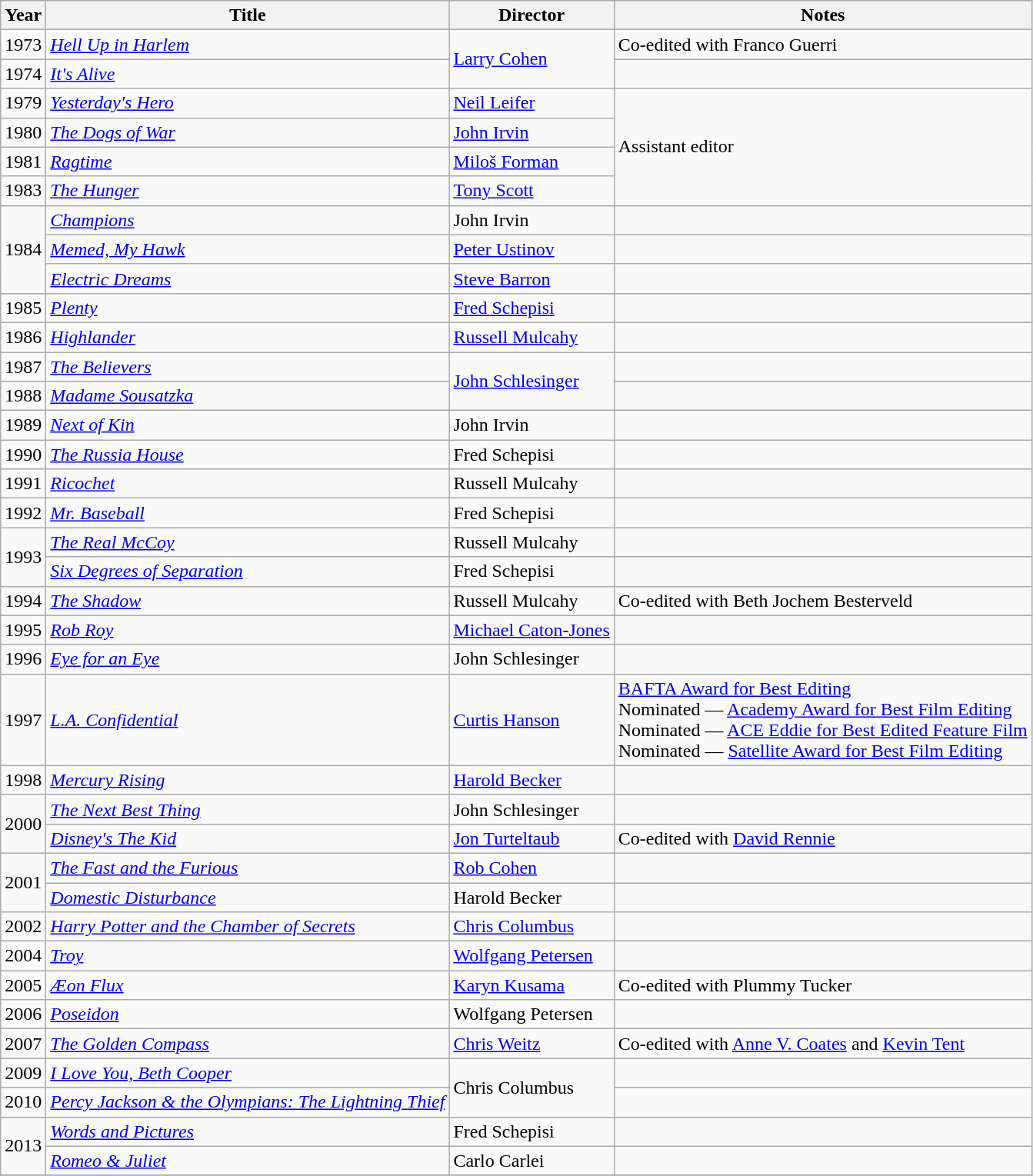<table class="wikitable sortable">
<tr>
<th>Year</th>
<th>Title</th>
<th>Director</th>
<th class="unsortable">Notes</th>
</tr>
<tr>
<td>1973</td>
<td><em><a href='#'>Hell Up in Harlem</a></em></td>
<td rowspan=2><a href='#'>Larry Cohen</a></td>
<td>Co-edited with Franco Guerri</td>
</tr>
<tr>
<td>1974</td>
<td><em><a href='#'>It's Alive</a></em></td>
<td></td>
</tr>
<tr>
<td>1979</td>
<td><em><a href='#'>Yesterday's Hero</a></em></td>
<td><a href='#'>Neil Leifer</a></td>
<td rowspan=4>Assistant editor</td>
</tr>
<tr>
<td>1980</td>
<td><em><a href='#'>The Dogs of War</a></em></td>
<td><a href='#'>John Irvin</a></td>
</tr>
<tr>
<td>1981</td>
<td><em><a href='#'>Ragtime</a></em></td>
<td><a href='#'>Miloš Forman</a></td>
</tr>
<tr>
<td>1983</td>
<td><em><a href='#'>The Hunger</a></em></td>
<td><a href='#'>Tony Scott</a></td>
</tr>
<tr>
<td rowspan=3>1984</td>
<td><em><a href='#'>Champions</a></em></td>
<td>John Irvin</td>
<td></td>
</tr>
<tr>
<td><em><a href='#'>Memed, My Hawk</a></em></td>
<td><a href='#'>Peter Ustinov</a></td>
<td></td>
</tr>
<tr>
<td><em><a href='#'>Electric Dreams</a></em></td>
<td><a href='#'>Steve Barron</a></td>
<td></td>
</tr>
<tr>
<td>1985</td>
<td><em><a href='#'>Plenty</a></em></td>
<td><a href='#'>Fred Schepisi</a></td>
<td></td>
</tr>
<tr>
<td>1986</td>
<td><em><a href='#'>Highlander</a></em></td>
<td><a href='#'>Russell Mulcahy</a></td>
<td></td>
</tr>
<tr>
<td>1987</td>
<td><em><a href='#'>The Believers</a></em></td>
<td rowspan=2><a href='#'>John Schlesinger</a></td>
<td></td>
</tr>
<tr>
<td>1988</td>
<td><em><a href='#'>Madame Sousatzka</a></em></td>
<td></td>
</tr>
<tr>
<td>1989</td>
<td><em><a href='#'>Next of Kin</a></em></td>
<td>John Irvin</td>
<td></td>
</tr>
<tr>
<td>1990</td>
<td><em><a href='#'>The Russia House</a></em></td>
<td>Fred Schepisi</td>
<td></td>
</tr>
<tr>
<td>1991</td>
<td><em><a href='#'>Ricochet</a></em></td>
<td>Russell Mulcahy</td>
<td></td>
</tr>
<tr>
<td>1992</td>
<td><em><a href='#'>Mr. Baseball</a></em></td>
<td>Fred Schepisi</td>
<td></td>
</tr>
<tr>
<td rowspan=2>1993</td>
<td><em><a href='#'>The Real McCoy</a></em></td>
<td>Russell Mulcahy</td>
<td></td>
</tr>
<tr>
<td><em><a href='#'>Six Degrees of Separation</a></em></td>
<td>Fred Schepisi</td>
<td></td>
</tr>
<tr>
<td>1994</td>
<td><em><a href='#'>The Shadow</a></em></td>
<td>Russell Mulcahy</td>
<td>Co-edited with Beth Jochem Besterveld</td>
</tr>
<tr>
<td>1995</td>
<td><em><a href='#'>Rob Roy</a></em></td>
<td><a href='#'>Michael Caton-Jones</a></td>
<td></td>
</tr>
<tr>
<td>1996</td>
<td><em><a href='#'>Eye for an Eye</a></em></td>
<td>John Schlesinger</td>
<td></td>
</tr>
<tr>
<td>1997</td>
<td><em><a href='#'>L.A. Confidential</a></em></td>
<td><a href='#'>Curtis Hanson</a></td>
<td><a href='#'>BAFTA Award for Best Editing</a><br>Nominated — <a href='#'>Academy Award for Best Film Editing</a><br>Nominated — <a href='#'>ACE Eddie for Best Edited Feature Film</a><br>Nominated — <a href='#'>Satellite Award for Best Film Editing</a></td>
</tr>
<tr>
<td>1998</td>
<td><em><a href='#'>Mercury Rising</a></em></td>
<td><a href='#'>Harold Becker</a></td>
<td></td>
</tr>
<tr>
<td rowspan=2>2000</td>
<td><em><a href='#'>The Next Best Thing</a></em></td>
<td>John Schlesinger</td>
<td></td>
</tr>
<tr>
<td><em><a href='#'>Disney's The Kid</a></em></td>
<td><a href='#'>Jon Turteltaub</a></td>
<td>Co-edited with <a href='#'>David Rennie</a></td>
</tr>
<tr>
<td rowspan=2>2001</td>
<td><em><a href='#'>The Fast and the Furious</a></em></td>
<td><a href='#'>Rob Cohen</a></td>
<td></td>
</tr>
<tr>
<td><em><a href='#'>Domestic Disturbance</a></em></td>
<td>Harold Becker</td>
<td></td>
</tr>
<tr>
<td>2002</td>
<td><em><a href='#'>Harry Potter and the Chamber of Secrets</a></em></td>
<td><a href='#'>Chris Columbus</a></td>
<td></td>
</tr>
<tr>
<td>2004</td>
<td><em><a href='#'>Troy</a></em></td>
<td><a href='#'>Wolfgang Petersen</a></td>
<td></td>
</tr>
<tr>
<td>2005</td>
<td><em><a href='#'>Æon Flux</a></em></td>
<td><a href='#'>Karyn Kusama</a></td>
<td>Co-edited with Plummy Tucker</td>
</tr>
<tr>
<td>2006</td>
<td><em><a href='#'>Poseidon</a></em></td>
<td>Wolfgang Petersen</td>
<td></td>
</tr>
<tr>
<td>2007</td>
<td><em><a href='#'>The Golden Compass</a></em></td>
<td><a href='#'>Chris Weitz</a></td>
<td>Co-edited with <a href='#'>Anne V. Coates</a> and <a href='#'>Kevin Tent</a></td>
</tr>
<tr>
<td>2009</td>
<td><em><a href='#'>I Love You, Beth Cooper</a></em></td>
<td rowspan=2>Chris Columbus</td>
<td></td>
</tr>
<tr>
<td>2010</td>
<td><em><a href='#'>Percy Jackson & the Olympians: The Lightning Thief</a></em></td>
<td></td>
</tr>
<tr>
<td rowspan=2>2013</td>
<td><em><a href='#'>Words and Pictures</a></em></td>
<td>Fred Schepisi</td>
<td></td>
</tr>
<tr>
<td><em><a href='#'>Romeo & Juliet</a></em></td>
<td>Carlo Carlei</td>
<td></td>
</tr>
<tr>
</tr>
</table>
